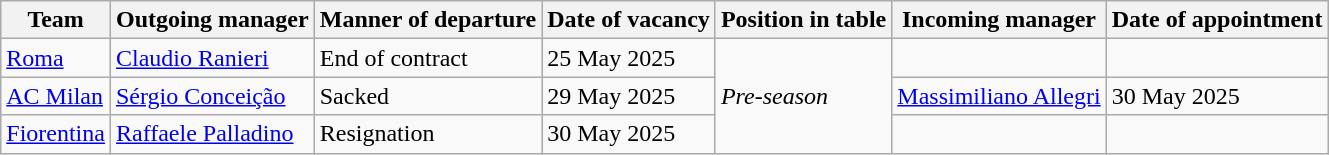<table class="wikitable">
<tr>
<th>Team</th>
<th>Outgoing manager</th>
<th>Manner of departure</th>
<th>Date of vacancy</th>
<th>Position in table</th>
<th>Incoming manager</th>
<th>Date of appointment</th>
</tr>
<tr>
<td><a href='#'>Roma</a></td>
<td> <a href='#'>Claudio Ranieri</a></td>
<td>Εnd of contract</td>
<td>25 May 2025</td>
<td rowspan="3"><em>Pre-season</em></td>
<td></td>
<td></td>
</tr>
<tr>
<td><a href='#'>AC Milan</a></td>
<td> <a href='#'>Sérgio Conceição</a></td>
<td>Sacked</td>
<td>29 May 2025</td>
<td> <a href='#'>Massimiliano Allegri</a></td>
<td>30 May 2025</td>
</tr>
<tr>
<td><a href='#'>Fiorentina</a></td>
<td> <a href='#'>Raffaele Palladino</a></td>
<td>Resignation</td>
<td>30 May 2025</td>
<td></td>
<td></td>
</tr>
</table>
